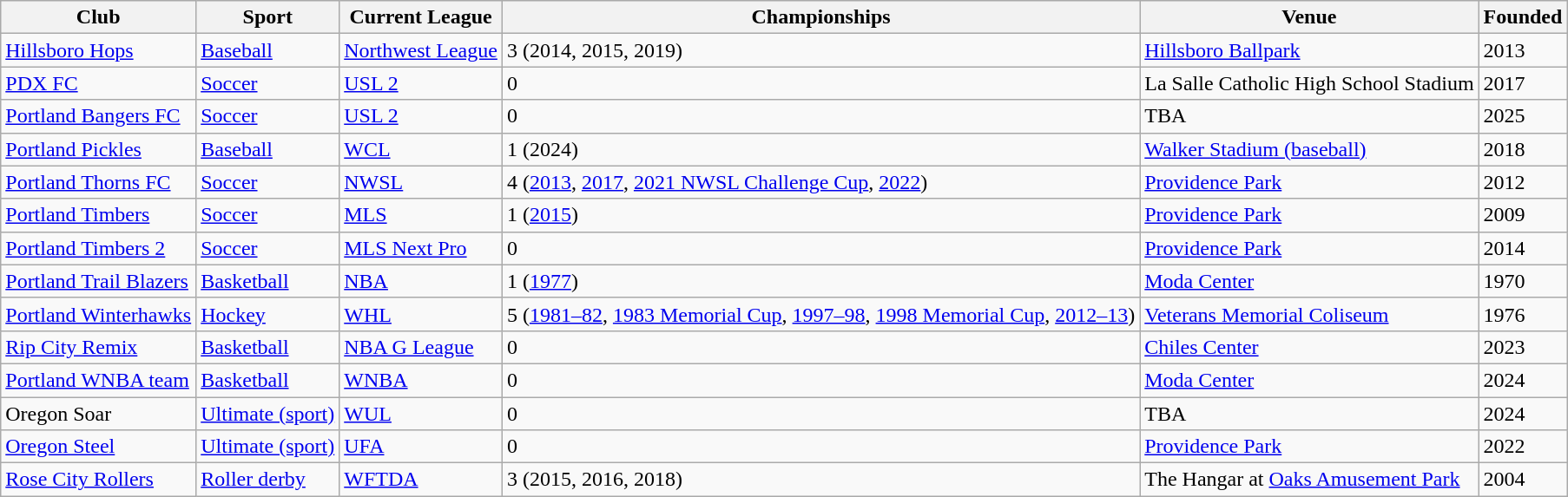<table class="wikitable sortable">
<tr>
<th>Club</th>
<th>Sport</th>
<th>Current League</th>
<th>Championships</th>
<th>Venue</th>
<th>Founded</th>
</tr>
<tr>
<td><a href='#'>Hillsboro Hops</a></td>
<td><a href='#'>Baseball</a></td>
<td><a href='#'>Northwest League</a></td>
<td>3 (2014, 2015, 2019)</td>
<td><a href='#'>Hillsboro Ballpark</a></td>
<td>2013</td>
</tr>
<tr>
<td><a href='#'>PDX FC</a></td>
<td><a href='#'>Soccer</a></td>
<td><a href='#'>USL 2</a></td>
<td>0</td>
<td>La Salle Catholic High School Stadium</td>
<td>2017</td>
</tr>
<tr>
<td><a href='#'>Portland Bangers FC</a></td>
<td><a href='#'>Soccer</a></td>
<td><a href='#'>USL 2</a></td>
<td>0</td>
<td>TBA</td>
<td>2025</td>
</tr>
<tr>
<td><a href='#'>Portland Pickles</a></td>
<td><a href='#'>Baseball</a></td>
<td><a href='#'>WCL</a></td>
<td>1 (2024)</td>
<td><a href='#'>Walker Stadium (baseball)</a></td>
<td>2018</td>
</tr>
<tr>
<td><a href='#'>Portland Thorns FC</a></td>
<td><a href='#'>Soccer</a></td>
<td><a href='#'>NWSL</a></td>
<td>4 (<a href='#'>2013</a>, <a href='#'>2017</a>, <a href='#'>2021 NWSL Challenge Cup</a>, <a href='#'>2022</a>)</td>
<td><a href='#'>Providence Park</a></td>
<td>2012</td>
</tr>
<tr>
<td><a href='#'>Portland Timbers</a></td>
<td><a href='#'>Soccer</a></td>
<td><a href='#'>MLS</a></td>
<td>1 (<a href='#'>2015</a>)</td>
<td><a href='#'>Providence Park</a></td>
<td>2009</td>
</tr>
<tr>
<td><a href='#'>Portland Timbers 2</a></td>
<td><a href='#'>Soccer</a></td>
<td><a href='#'>MLS Next Pro</a></td>
<td>0</td>
<td><a href='#'>Providence Park</a></td>
<td>2014</td>
</tr>
<tr>
<td><a href='#'>Portland Trail Blazers</a></td>
<td><a href='#'>Basketball</a></td>
<td><a href='#'>NBA</a></td>
<td>1 (<a href='#'>1977</a>)</td>
<td><a href='#'>Moda Center</a></td>
<td>1970</td>
</tr>
<tr>
<td><a href='#'>Portland Winterhawks</a></td>
<td><a href='#'>Hockey</a></td>
<td><a href='#'>WHL</a></td>
<td>5 (<a href='#'>1981–82</a>, <a href='#'>1983 Memorial Cup</a>, <a href='#'>1997–98</a>, <a href='#'>1998 Memorial Cup</a>, <a href='#'>2012–13</a>)</td>
<td><a href='#'>Veterans Memorial Coliseum</a></td>
<td>1976</td>
</tr>
<tr>
<td><a href='#'>Rip City Remix</a></td>
<td><a href='#'>Basketball</a></td>
<td><a href='#'>NBA G League</a></td>
<td>0</td>
<td><a href='#'>Chiles Center</a></td>
<td>2023</td>
</tr>
<tr>
<td><a href='#'>Portland WNBA team</a></td>
<td><a href='#'>Basketball</a></td>
<td><a href='#'>WNBA</a></td>
<td>0</td>
<td><a href='#'>Moda Center</a></td>
<td>2024</td>
</tr>
<tr>
<td>Oregon Soar</td>
<td><a href='#'>Ultimate (sport)</a></td>
<td><a href='#'>WUL</a></td>
<td>0</td>
<td>TBA</td>
<td>2024</td>
</tr>
<tr>
<td><a href='#'>Oregon Steel</a></td>
<td><a href='#'>Ultimate (sport)</a></td>
<td><a href='#'>UFA</a></td>
<td>0</td>
<td><a href='#'>Providence Park</a></td>
<td>2022</td>
</tr>
<tr>
<td><a href='#'>Rose City Rollers</a></td>
<td><a href='#'>Roller derby</a></td>
<td><a href='#'>WFTDA</a></td>
<td>3 (2015, 2016, 2018)</td>
<td>The Hangar at <a href='#'>Oaks Amusement Park</a></td>
<td>2004</td>
</tr>
</table>
